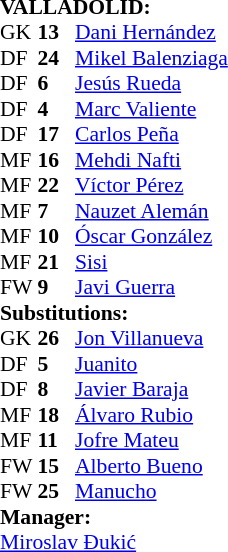<table style="font-size: 90%" cellspacing="0" cellpadding="0">
<tr>
<td colspan=4><strong>VALLADOLID:</strong></td>
</tr>
<tr>
<th width=25></th>
<th width=25></th>
</tr>
<tr>
<td>GK</td>
<td><strong>13</strong></td>
<td> <a href='#'>Dani Hernández</a></td>
</tr>
<tr>
<td>DF</td>
<td><strong>24</strong></td>
<td> <a href='#'>Mikel Balenziaga</a></td>
</tr>
<tr>
<td>DF</td>
<td><strong>6</strong></td>
<td> <a href='#'>Jesús Rueda</a></td>
</tr>
<tr>
<td>DF</td>
<td><strong>4</strong></td>
<td> <a href='#'>Marc Valiente</a></td>
</tr>
<tr>
<td>DF</td>
<td><strong>17</strong></td>
<td> <a href='#'>Carlos Peña</a></td>
</tr>
<tr>
<td>MF</td>
<td><strong>16</strong></td>
<td> <a href='#'>Mehdi Nafti</a></td>
<td></td>
<td></td>
</tr>
<tr>
<td>MF</td>
<td><strong>22</strong></td>
<td> <a href='#'>Víctor Pérez</a></td>
</tr>
<tr>
<td>MF</td>
<td><strong>7</strong></td>
<td> <a href='#'>Nauzet Alemán</a></td>
</tr>
<tr>
<td>MF</td>
<td><strong>10</strong></td>
<td> <a href='#'>Óscar González</a></td>
</tr>
<tr>
<td>MF</td>
<td><strong>21</strong></td>
<td> <a href='#'>Sisi</a></td>
<td></td>
<td></td>
</tr>
<tr>
<td>FW</td>
<td><strong>9</strong></td>
<td> <a href='#'>Javi Guerra</a></td>
<td></td>
</tr>
<tr>
<td colspan=3><strong>Substitutions:</strong></td>
</tr>
<tr>
<td>GK</td>
<td><strong>26</strong></td>
<td> <a href='#'>Jon Villanueva</a></td>
</tr>
<tr>
<td>DF</td>
<td><strong>5</strong></td>
<td> <a href='#'>Juanito</a></td>
</tr>
<tr>
<td>DF</td>
<td><strong>8</strong></td>
<td> <a href='#'>Javier Baraja</a></td>
<td></td>
<td></td>
</tr>
<tr>
<td>MF</td>
<td><strong>18</strong></td>
<td> <a href='#'>Álvaro Rubio</a></td>
<td></td>
<td> </td>
</tr>
<tr>
<td>MF</td>
<td><strong>11</strong></td>
<td> <a href='#'>Jofre Mateu</a></td>
<td></td>
<td></td>
</tr>
<tr>
<td>FW</td>
<td><strong>15</strong></td>
<td> <a href='#'>Alberto Bueno</a></td>
</tr>
<tr>
<td>FW</td>
<td><strong>25</strong></td>
<td> <a href='#'>Manucho</a></td>
</tr>
<tr>
<td colspan=3><strong>Manager:</strong></td>
</tr>
<tr>
<td colspan=3> <a href='#'>Miroslav Đukić</a></td>
</tr>
</table>
